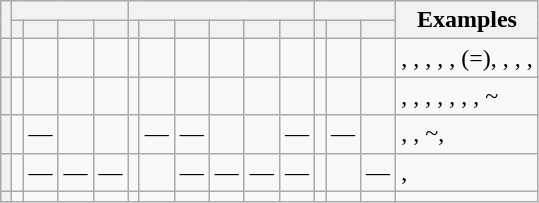<table class="wikitable">
<tr>
<th rowspan=2></th>
<th colspan=4></th>
<th colspan=6></th>
<th colspan=3></th>
<th rowspan=2>Examples</th>
</tr>
<tr>
<th></th>
<th></th>
<th></th>
<th></th>
<th></th>
<th></th>
<th></th>
<th></th>
<th></th>
<th></th>
<th></th>
<th></th>
<th></th>
</tr>
<tr>
<th></th>
<td></td>
<td></td>
<td></td>
<td></td>
<td></td>
<td></td>
<td></td>
<td></td>
<td></td>
<td></td>
<td></td>
<td></td>
<td></td>
<td>, , , , ,  (=), , , , </td>
</tr>
<tr>
<th></th>
<td></td>
<td></td>
<td></td>
<td></td>
<td></td>
<td></td>
<td></td>
<td></td>
<td></td>
<td></td>
<td></td>
<td></td>
<td></td>
<td>, , , , , ,  , ~</td>
</tr>
<tr>
<th></th>
<td></td>
<td>—</td>
<td></td>
<td></td>
<td></td>
<td>—</td>
<td>—</td>
<td></td>
<td></td>
<td>—</td>
<td></td>
<td>—</td>
<td></td>
<td>,  , ~, </td>
</tr>
<tr>
<th></th>
<td></td>
<td>—</td>
<td>—</td>
<td>—</td>
<td></td>
<td></td>
<td>—</td>
<td>—</td>
<td>—</td>
<td>—</td>
<td></td>
<td></td>
<td>—</td>
<td>, </td>
</tr>
<tr>
<th></th>
<td></td>
<td></td>
<td></td>
<td></td>
<td></td>
<td></td>
<td></td>
<td></td>
<td></td>
<td></td>
<td></td>
<td></td>
<td></td>
<td></td>
</tr>
</table>
